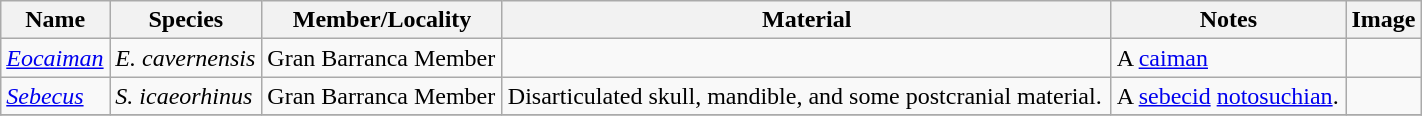<table class="wikitable" align="center" width="75%">
<tr>
<th>Name</th>
<th>Species</th>
<th>Member/Locality</th>
<th>Material</th>
<th>Notes</th>
<th>Image</th>
</tr>
<tr>
<td><em><a href='#'>Eocaiman</a></em></td>
<td><em>E. cavernensis</em></td>
<td>Gran Barranca Member</td>
<td></td>
<td>A <a href='#'>caiman</a></td>
<td></td>
</tr>
<tr>
<td><em><a href='#'>Sebecus</a></em></td>
<td><em>S. icaeorhinus</em></td>
<td>Gran Barranca Member</td>
<td>Disarticulated skull, mandible, and some postcranial material.</td>
<td>A <a href='#'>sebecid</a> <a href='#'>notosuchian</a>.</td>
<td></td>
</tr>
<tr>
</tr>
</table>
